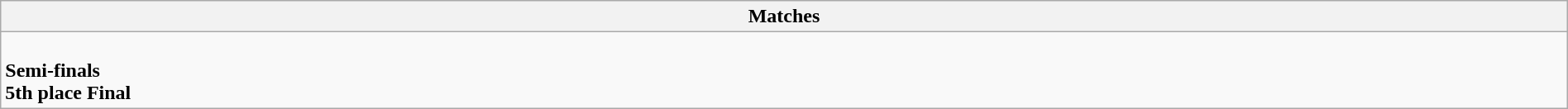<table class="wikitable collapsible collapsed" style="width:100%;">
<tr>
<th>Matches</th>
</tr>
<tr>
<td><br><strong>Semi-finals</strong>

<br><strong>5th place Final</strong>
</td>
</tr>
</table>
